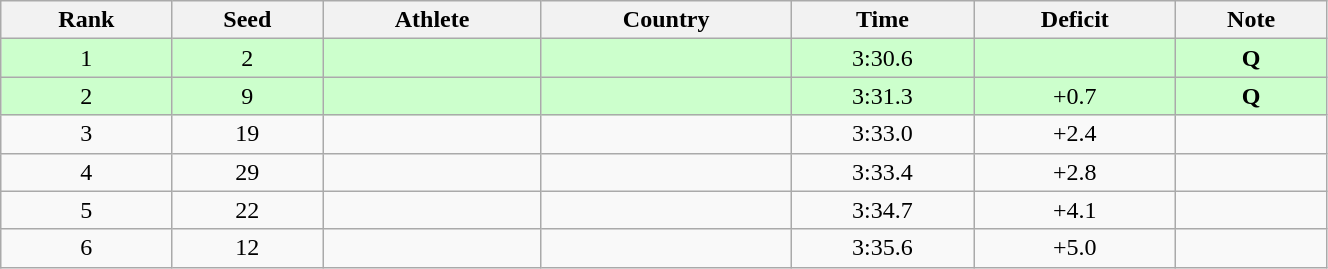<table class="wikitable sortable" style="text-align:center" width=70%>
<tr>
<th>Rank</th>
<th>Seed</th>
<th>Athlete</th>
<th>Country</th>
<th>Time</th>
<th>Deficit</th>
<th>Note</th>
</tr>
<tr bgcolor=ccffcc>
<td>1</td>
<td>2</td>
<td align=left></td>
<td align=left></td>
<td>3:30.6</td>
<td></td>
<td><strong>Q</strong></td>
</tr>
<tr bgcolor=ccffcc>
<td>2</td>
<td>9</td>
<td align=left></td>
<td align=left></td>
<td>3:31.3</td>
<td>+0.7</td>
<td><strong>Q</strong></td>
</tr>
<tr>
<td>3</td>
<td>19</td>
<td align=left></td>
<td align=left></td>
<td>3:33.0</td>
<td>+2.4</td>
<td></td>
</tr>
<tr>
<td>4</td>
<td>29</td>
<td align=left></td>
<td align=left></td>
<td>3:33.4</td>
<td>+2.8</td>
<td></td>
</tr>
<tr>
<td>5</td>
<td>22</td>
<td align=left></td>
<td align=left></td>
<td>3:34.7</td>
<td>+4.1</td>
<td></td>
</tr>
<tr>
<td>6</td>
<td>12</td>
<td align=left></td>
<td align=left></td>
<td>3:35.6</td>
<td>+5.0</td>
<td></td>
</tr>
</table>
